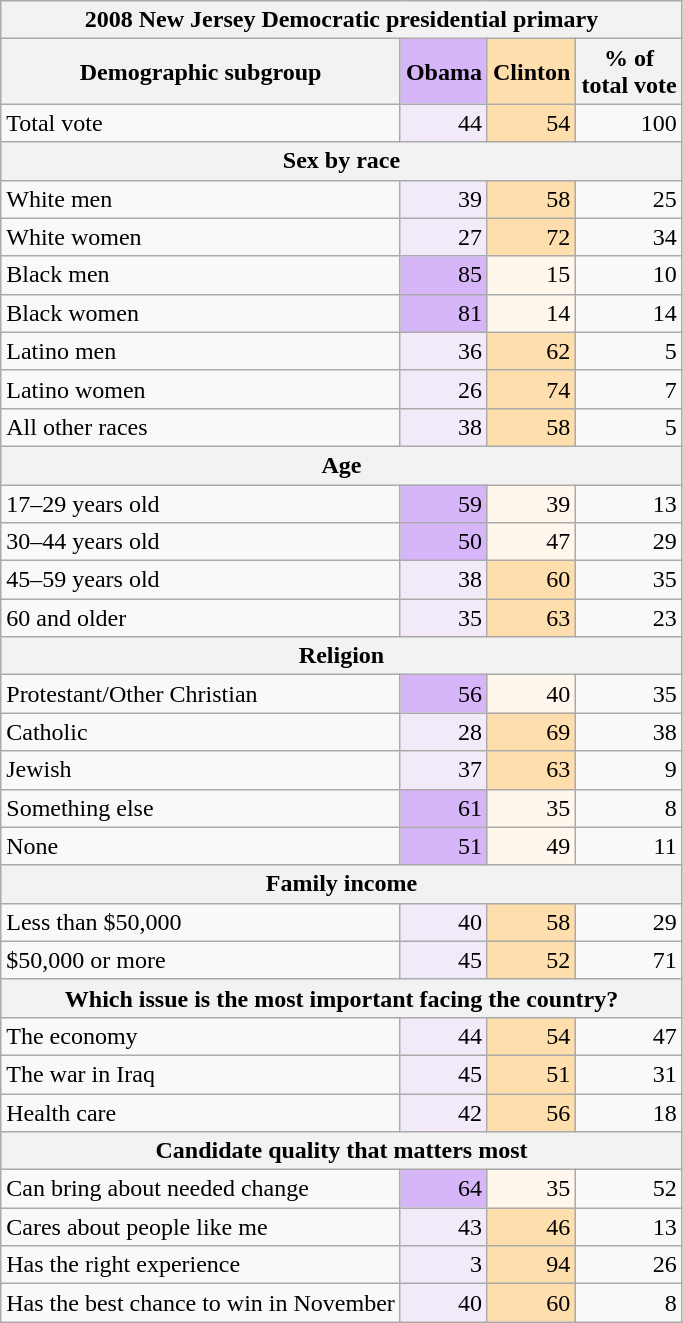<table class="wikitable">
<tr>
<th colspan="8">2008 New Jersey Democratic presidential primary</th>
</tr>
<tr>
<th>Demographic subgroup</th>
<th style="background:#d6b6f9;">Obama</th>
<th style="background:#ffdead;">Clinton</th>
<th>% of<br>total vote</th>
</tr>
<tr>
<td>Total vote</td>
<td style="text-align:right; background:#f2eaf9;">44</td>
<td style="text-align:right; background:#ffdead;">54</td>
<td style="text-align:right;">100</td>
</tr>
<tr>
<th colspan="4">Sex by race</th>
</tr>
<tr>
<td>White men</td>
<td style="text-align:right; background:#f2eaf9;">39</td>
<td style="text-align:right; background:#ffdead;">58</td>
<td style="text-align:right;">25</td>
</tr>
<tr>
<td>White women</td>
<td style="text-align:right; background:#f2eaf9;">27</td>
<td style="text-align:right; background:#ffdead;">72</td>
<td style="text-align: right;">34</td>
</tr>
<tr>
<td>Black men</td>
<td style="text-align:right; background:#d6b6f9;">85</td>
<td style="text-align:right; background:#fff7ec;">15</td>
<td style="text-align:right;">10</td>
</tr>
<tr>
<td>Black women</td>
<td style="text-align:right; background:#d6b6f9;">81</td>
<td style="text-align:right; background:#fff7ec;">14</td>
<td style="text-align:right;">14</td>
</tr>
<tr>
<td>Latino men</td>
<td style="text-align:right; background:#f2eaf9;">36</td>
<td style="text-align:right; background:#ffdead;">62</td>
<td style="text-align: right;">5</td>
</tr>
<tr>
<td>Latino women</td>
<td style="text-align:right; background:#f2eaf9;">26</td>
<td style="text-align:right; background:#ffdead;">74</td>
<td style="text-align:right;">7</td>
</tr>
<tr>
<td>All other races</td>
<td style="text-align:right; background:#f2eaf9;">38</td>
<td style="text-align:right; background:#ffdead;">58</td>
<td style="text-align:right;">5</td>
</tr>
<tr>
<th colspan="4">Age</th>
</tr>
<tr>
<td>17–29 years old</td>
<td style="text-align:right; background:#d6b6f9;">59</td>
<td style="text-align:right; background:#fff7ec;">39</td>
<td style="text-align:right;">13</td>
</tr>
<tr>
<td>30–44 years old</td>
<td style="text-align:right; background:#d6b6f9;">50</td>
<td style="text-align:right; background:#fff7ec;">47</td>
<td style="text-align:right;">29</td>
</tr>
<tr>
<td>45–59 years old</td>
<td style="text-align:right; background:#f2eaf9;">38</td>
<td style="text-align:right; background:#ffdead;">60</td>
<td style="text-align: right;">35</td>
</tr>
<tr>
<td>60 and older</td>
<td style="text-align:right; background:#f2eaf9;">35</td>
<td style="text-align:right; background:#ffdead;">63</td>
<td style="text-align: right;">23</td>
</tr>
<tr>
<th colspan="4">Religion</th>
</tr>
<tr>
<td>Protestant/Other Christian</td>
<td style="text-align:right; background:#d6b6f9;">56</td>
<td style="text-align:right; background:#fff7ec;">40</td>
<td style="text-align:right;">35</td>
</tr>
<tr>
<td>Catholic</td>
<td style="text-align:right; background:#f2eaf9;">28</td>
<td style="text-align:right; background:#ffdead;">69</td>
<td style="text-align:right;">38</td>
</tr>
<tr>
<td>Jewish</td>
<td style="text-align:right; background:#f2eaf9;">37</td>
<td style="text-align:right; background:#ffdead;">63</td>
<td style="text-align:right;">9</td>
</tr>
<tr>
<td>Something else</td>
<td style="text-align:right; background:#d6b6f9;">61</td>
<td style="text-align:right; background:#fff7ec;">35</td>
<td style="text-align:right;">8</td>
</tr>
<tr>
<td>None</td>
<td style="text-align:right; background:#d6b6f9;">51</td>
<td style="text-align:right; background:#fff7ec;">49</td>
<td style="text-align:right;">11</td>
</tr>
<tr>
<th colspan="4">Family income</th>
</tr>
<tr>
<td>Less than $50,000</td>
<td style="text-align:right; background:#f2eaf9;">40</td>
<td style="text-align:right; background:#ffdead;">58</td>
<td style="text-align:right;">29</td>
</tr>
<tr>
<td>$50,000 or more</td>
<td style="text-align:right; background:#f2eaf9;">45</td>
<td style="text-align:right; background:#ffdead;">52</td>
<td style="text-align:right;">71</td>
</tr>
<tr>
<th colspan="4">Which issue is the most important facing the country?</th>
</tr>
<tr>
<td>The economy</td>
<td style="text-align:right; background:#f2eaf9;">44</td>
<td style="text-align:right; background:#ffdead;">54</td>
<td style="text-align:right;">47</td>
</tr>
<tr>
<td>The war in Iraq</td>
<td style="text-align:right; background:#f2eaf9;">45</td>
<td style="text-align:right; background:#ffdead;">51</td>
<td style="text-align:right;">31</td>
</tr>
<tr>
<td>Health care</td>
<td style="text-align:right; background:#f2eaf9;">42</td>
<td style="text-align:right; background:#ffdead;">56</td>
<td style="text-align:right;">18</td>
</tr>
<tr>
<th colspan="4">Candidate quality that matters most</th>
</tr>
<tr>
<td>Can bring about needed change</td>
<td style="text-align:right; background:#d6b6f9;">64</td>
<td style="text-align:right; background:#fff7ec;">35</td>
<td style="text-align:right;">52</td>
</tr>
<tr>
<td>Cares about people like me</td>
<td style="text-align:right; background:#f2eaf9;">43</td>
<td style="text-align:right; background:#ffdead;">46</td>
<td style="text-align:right;">13</td>
</tr>
<tr>
<td>Has the right experience</td>
<td style="text-align:right; background:#f2eaf9;">3</td>
<td style="text-align:right; background:#ffdead;">94</td>
<td style="text-align:right;">26</td>
</tr>
<tr>
<td>Has the best chance to win in November</td>
<td style="text-align:right; background:#f2eaf9;">40</td>
<td style="text-align:right; background:#ffdead;">60</td>
<td style="text-align:right;">8</td>
</tr>
</table>
